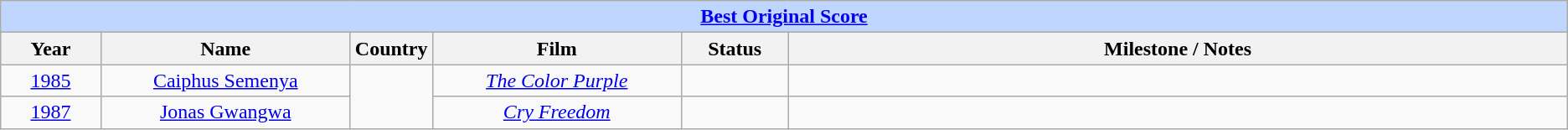<table class="wikitable" style="text-align: center">
<tr ---- bgcolor="#bfd7ff">
<td colspan=6 align=center><strong><a href='#'>Best Original Score</a></strong></td>
</tr>
<tr ---- bgcolor="#ebf5ff">
<th width="75">Year</th>
<th width="200">Name</th>
<th width="50">Country</th>
<th width="200">Film</th>
<th width="80">Status</th>
<th width="650">Milestone / Notes</th>
</tr>
<tr>
<td><a href='#'>1985</a></td>
<td><a href='#'>Caiphus Semenya</a></td>
<td rowspan="2" style="text-align: center"></td>
<td><em><a href='#'>The Color Purple</a></em></td>
<td></td>
<td></td>
</tr>
<tr>
<td><a href='#'>1987</a></td>
<td><a href='#'>Jonas Gwangwa</a></td>
<td><em><a href='#'>Cry Freedom</a></em></td>
<td></td>
<td></td>
</tr>
</table>
